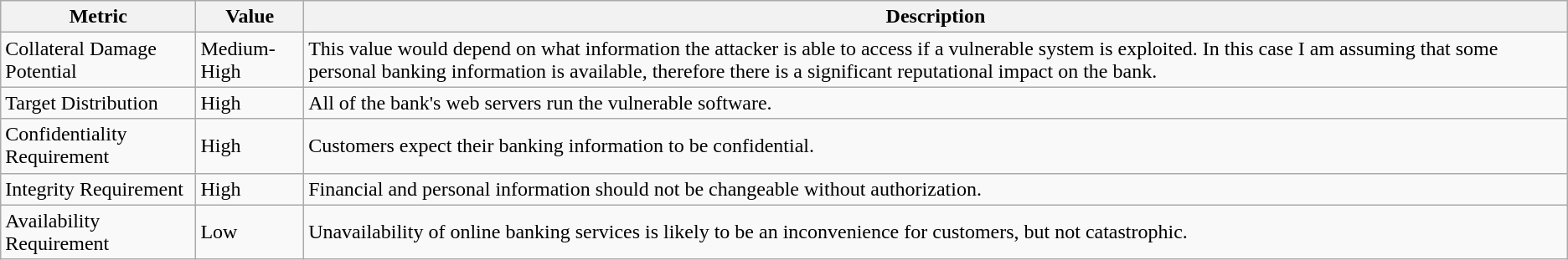<table class="wikitable">
<tr>
<th>Metric</th>
<th>Value</th>
<th>Description</th>
</tr>
<tr>
<td>Collateral Damage Potential</td>
<td>Medium-High</td>
<td>This value would depend on what information the attacker is able to access if a vulnerable system is exploited. In this case I am assuming that some personal banking information is available, therefore there is a significant reputational impact on the bank.</td>
</tr>
<tr>
<td>Target Distribution</td>
<td>High</td>
<td>All of the bank's web servers run the vulnerable software.</td>
</tr>
<tr>
<td>Confidentiality Requirement</td>
<td>High</td>
<td>Customers expect their banking information to be confidential.</td>
</tr>
<tr>
<td>Integrity Requirement</td>
<td>High</td>
<td>Financial and personal information should not be changeable without authorization.</td>
</tr>
<tr>
<td>Availability Requirement</td>
<td>Low</td>
<td>Unavailability of online banking services is likely to be an inconvenience for customers, but not catastrophic.</td>
</tr>
</table>
